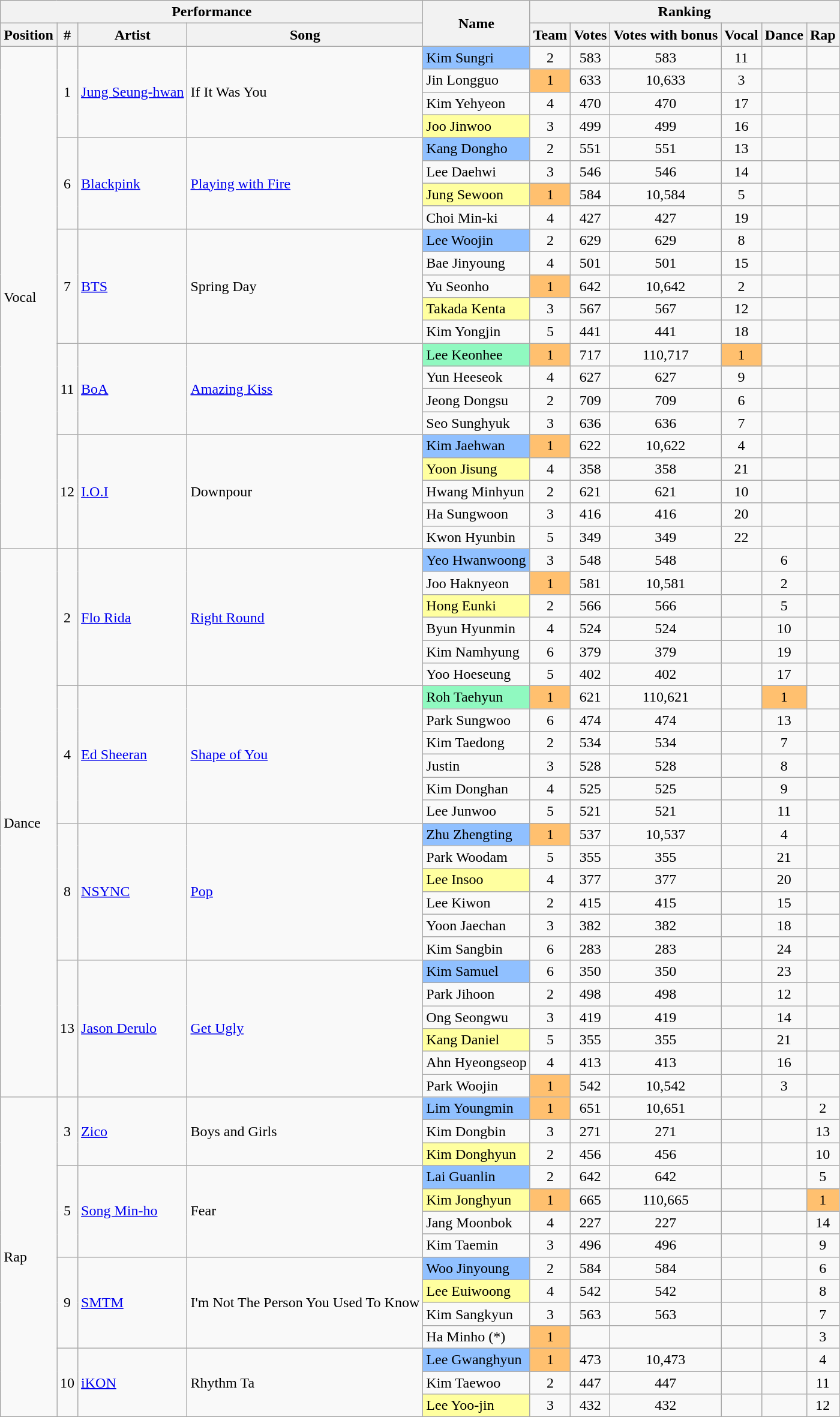<table class="wikitable sortable" style="text-align:center;">
<tr>
<th colspan=4>Performance</th>
<th rowspan=2>Name</th>
<th colspan=6>Ranking</th>
</tr>
<tr>
<th>Position</th>
<th>#</th>
<th class=unsortable>Artist</th>
<th class=unsortable>Song</th>
<th>Team</th>
<th>Votes</th>
<th>Votes with bonus</th>
<th>Vocal</th>
<th>Dance</th>
<th>Rap</th>
</tr>
<tr>
<td rowspan=22 align=left>Vocal</td>
<td rowspan=4>1</td>
<td rowspan=4 align=left><a href='#'>Jung Seung-hwan</a></td>
<td rowspan=4 align=left>If It Was You</td>
<td align=left style=background:#90C0FF;>Kim Sungri</td>
<td>2</td>
<td>583</td>
<td>583</td>
<td>11</td>
<td data-sort-value=211></td>
<td data-sort-value=111></td>
</tr>
<tr>
<td align=left>Jin Longguo</td>
<td style=background:#FFC06F;>1</td>
<td>633</td>
<td>10,633</td>
<td>3</td>
<td data-sort-value=203></td>
<td data-sort-value=103></td>
</tr>
<tr>
<td align=left>Kim Yehyeon</td>
<td>4</td>
<td>470</td>
<td>470</td>
<td>17</td>
<td data-sort-value=217></td>
<td data-sort-value=117></td>
</tr>
<tr>
<td align=left style=background:#FFFF9F;>Joo Jinwoo</td>
<td>3</td>
<td>499</td>
<td>499</td>
<td>16</td>
<td data-sort-value=216></td>
<td data-sort-value=116></td>
</tr>
<tr>
<td rowspan=4>6</td>
<td rowspan=4 align=left><a href='#'>Blackpink</a></td>
<td rowspan=4 align=left><a href='#'>Playing with Fire</a></td>
<td align=left style=background:#90C0FF;>Kang Dongho</td>
<td>2</td>
<td>551</td>
<td>551</td>
<td>13</td>
<td data-sort-value=213></td>
<td data-sort-value=113></td>
</tr>
<tr>
<td align=left>Lee Daehwi</td>
<td>3</td>
<td>546</td>
<td>546</td>
<td>14</td>
<td data-sort-value=214></td>
<td data-sort-value=114></td>
</tr>
<tr>
<td align=left style=background:#FFFF9F;>Jung Sewoon</td>
<td style=background:#FFC06F;>1</td>
<td>584</td>
<td>10,584</td>
<td>5</td>
<td data-sort-value=205></td>
<td data-sort-value=105></td>
</tr>
<tr>
<td align=left>Choi Min-ki</td>
<td>4</td>
<td>427</td>
<td>427</td>
<td>19</td>
<td data-sort-value=219></td>
<td data-sort-value=119></td>
</tr>
<tr>
<td rowspan=5>7</td>
<td rowspan=5 align=left><a href='#'>BTS</a></td>
<td rowspan=5 align=left>Spring Day</td>
<td align=left style=background:#90C0FF;>Lee Woojin</td>
<td>2</td>
<td>629</td>
<td>629</td>
<td>8</td>
<td data-sort-value=208></td>
<td data-sort-value=108></td>
</tr>
<tr>
<td align=left>Bae Jinyoung</td>
<td>4</td>
<td>501</td>
<td>501</td>
<td>15</td>
<td data-sort-value=215></td>
<td data-sort-value=115></td>
</tr>
<tr>
<td align=left>Yu Seonho</td>
<td style=background:#FFC06F;>1</td>
<td>642</td>
<td>10,642</td>
<td>2</td>
<td data-sort-value=202></td>
<td data-sort-value=102></td>
</tr>
<tr>
<td align=left style=background:#FFFF9F;>Takada Kenta</td>
<td>3</td>
<td>567</td>
<td>567</td>
<td>12</td>
<td data-sort-value=212></td>
<td data-sort-value=112></td>
</tr>
<tr>
<td align=left>Kim Yongjin</td>
<td>5</td>
<td>441</td>
<td>441</td>
<td>18</td>
<td data-sort-value=218></td>
<td data-sort-value=118></td>
</tr>
<tr>
<td rowspan=4>11</td>
<td rowspan=4 align=left><a href='#'>BoA</a></td>
<td rowspan=4 align=left><a href='#'>Amazing Kiss</a></td>
<td align=left style=background:#90F9C0;>Lee Keonhee</td>
<td style=background:#FFC06F;>1</td>
<td>717</td>
<td>110,717</td>
<td style=background:#FFC06F;>1</td>
<td data-sort-value=201></td>
<td data-sort-value=101></td>
</tr>
<tr>
<td align=left>Yun Heeseok</td>
<td>4</td>
<td>627</td>
<td>627</td>
<td>9</td>
<td data-sort-value=209></td>
<td data-sort-value=109></td>
</tr>
<tr>
<td align=left>Jeong Dongsu</td>
<td>2</td>
<td>709</td>
<td>709</td>
<td>6</td>
<td data-sort-value=206></td>
<td data-sort-value=106></td>
</tr>
<tr>
<td align=left>Seo Sunghyuk</td>
<td>3</td>
<td>636</td>
<td>636</td>
<td>7</td>
<td data-sort-value=207></td>
<td data-sort-value=107></td>
</tr>
<tr>
<td rowspan=5>12</td>
<td rowspan=5 align=left><a href='#'>I.O.I</a></td>
<td rowspan=5 align=left>Downpour</td>
<td align=left style=background:#90C0FF;>Kim Jaehwan</td>
<td style=background:#FFC06F;>1</td>
<td>622</td>
<td>10,622</td>
<td>4</td>
<td data-sort-value=204></td>
<td data-sort-value=104></td>
</tr>
<tr>
<td align=left style=background:#FFFF9F;>Yoon Jisung</td>
<td>4</td>
<td>358</td>
<td>358</td>
<td>21</td>
<td data-sort-value=221></td>
<td data-sort-value=121></td>
</tr>
<tr>
<td align=left>Hwang Minhyun</td>
<td>2</td>
<td>621</td>
<td>621</td>
<td>10</td>
<td data-sort-value=210></td>
<td data-sort-value=110></td>
</tr>
<tr>
<td align=left>Ha Sungwoon</td>
<td>3</td>
<td>416</td>
<td>416</td>
<td>20</td>
<td data-sort-value=220></td>
<td data-sort-value=120></td>
</tr>
<tr>
<td align=left>Kwon Hyunbin</td>
<td>5</td>
<td>349</td>
<td>349</td>
<td>22</td>
<td data-sort-value=222></td>
<td data-sort-value=122></td>
</tr>
<tr>
<td rowspan=24 align=left>Dance</td>
<td rowspan=6>2</td>
<td rowspan=6 align=left><a href='#'>Flo Rida</a></td>
<td rowspan=6 align=left><a href='#'>Right Round</a></td>
<td align=left style=background:#90C0FF;>Yeo Hwanwoong</td>
<td>3</td>
<td>548</td>
<td>548</td>
<td data-sort-value=106></td>
<td>6</td>
<td data-sort-value=206></td>
</tr>
<tr>
<td align=left>Joo Haknyeon</td>
<td style=background:#FFC06F;>1</td>
<td>581</td>
<td>10,581</td>
<td data-sort-value=102></td>
<td>2</td>
<td data-sort-value=202></td>
</tr>
<tr>
<td align=left style=background:#FFFF9F;>Hong Eunki</td>
<td>2</td>
<td>566</td>
<td>566</td>
<td data-sort-value=105></td>
<td>5</td>
<td data-sort-value=205></td>
</tr>
<tr>
<td align=left>Byun Hyunmin</td>
<td>4</td>
<td>524</td>
<td>524</td>
<td data-sort-value=110></td>
<td>10</td>
<td data-sort-value=210></td>
</tr>
<tr>
<td align=left>Kim Namhyung</td>
<td>6</td>
<td>379</td>
<td>379</td>
<td data-sort-value=119></td>
<td>19</td>
<td data-sort-value=219></td>
</tr>
<tr>
<td align=left>Yoo Hoeseung</td>
<td>5</td>
<td>402</td>
<td>402</td>
<td data-sort-value=117></td>
<td>17</td>
<td data-sort-value=217></td>
</tr>
<tr>
<td rowspan=6>4</td>
<td rowspan=6 align=left><a href='#'>Ed Sheeran</a></td>
<td rowspan=6 align=left><a href='#'>Shape of You</a></td>
<td align=left style=background:#90F9C0;>Roh Taehyun</td>
<td style=background:#FFC06F;>1</td>
<td>621</td>
<td>110,621</td>
<td data-sort-value=101></td>
<td style=background:#FFC06F;>1</td>
<td data-sort-value=201></td>
</tr>
<tr>
<td align=left>Park Sungwoo</td>
<td>6</td>
<td>474</td>
<td>474</td>
<td data-sort-value=113></td>
<td>13</td>
<td data-sort-value=213></td>
</tr>
<tr>
<td align=left>Kim Taedong</td>
<td>2</td>
<td>534</td>
<td>534</td>
<td data-sort-value=107></td>
<td>7</td>
<td data-sort-value=207></td>
</tr>
<tr>
<td align=left>Justin</td>
<td>3</td>
<td>528</td>
<td>528</td>
<td data-sort-value=108></td>
<td>8</td>
<td data-sort-value=208></td>
</tr>
<tr>
<td align=left>Kim Donghan</td>
<td>4</td>
<td>525</td>
<td>525</td>
<td data-sort-value=109></td>
<td>9</td>
<td data-sort-value=209></td>
</tr>
<tr>
<td align=left>Lee Junwoo</td>
<td>5</td>
<td>521</td>
<td>521</td>
<td data-sort-value=111></td>
<td>11</td>
<td data-sort-value=211></td>
</tr>
<tr>
<td rowspan=6>8</td>
<td rowspan=6 align=left><a href='#'>NSYNC</a></td>
<td rowspan=6 align=left><a href='#'>Pop</a></td>
<td align=left style=background:#90C0FF;>Zhu Zhengting</td>
<td style=background:#FFC06F;>1</td>
<td>537</td>
<td>10,537</td>
<td data-sort-value=104></td>
<td>4</td>
<td data-sort-value=204></td>
</tr>
<tr>
<td align=left>Park Woodam</td>
<td>5</td>
<td>355</td>
<td>355</td>
<td data-sort-value=121></td>
<td>21</td>
<td data-sort-value=221></td>
</tr>
<tr>
<td align=left style=background:#FFFF9F;>Lee Insoo</td>
<td>4</td>
<td>377</td>
<td>377</td>
<td data-sort-value=120></td>
<td>20</td>
<td data-sort-value=220></td>
</tr>
<tr>
<td align=left>Lee Kiwon</td>
<td>2</td>
<td>415</td>
<td>415</td>
<td data-sort-value=115></td>
<td>15</td>
<td data-sort-value=215></td>
</tr>
<tr>
<td align=left>Yoon Jaechan</td>
<td>3</td>
<td>382</td>
<td>382</td>
<td data-sort-value=118></td>
<td>18</td>
<td data-sort-value=218></td>
</tr>
<tr>
<td align=left>Kim Sangbin</td>
<td>6</td>
<td>283</td>
<td>283</td>
<td data-sort-value=124></td>
<td>24</td>
<td data-sort-value=224></td>
</tr>
<tr>
<td rowspan=6>13</td>
<td rowspan=6 align=left><a href='#'>Jason Derulo</a></td>
<td rowspan=6 align=left><a href='#'>Get Ugly</a></td>
<td align=left style=background:#90C0FF;>Kim Samuel</td>
<td>6</td>
<td>350</td>
<td>350</td>
<td data-sort-value=123></td>
<td>23</td>
<td data-sort-value=223></td>
</tr>
<tr>
<td align=left>Park Jihoon</td>
<td>2</td>
<td>498</td>
<td>498</td>
<td data-sort-value=112></td>
<td>12</td>
<td data-sort-value=212></td>
</tr>
<tr>
<td align=left>Ong Seongwu</td>
<td>3</td>
<td>419</td>
<td>419</td>
<td data-sort-value=114></td>
<td>14</td>
<td data-sort-value=214></td>
</tr>
<tr>
<td align=left style=background:#FFFF9F;>Kang Daniel</td>
<td>5</td>
<td>355</td>
<td>355</td>
<td data-sort-value=121></td>
<td>21</td>
<td data-sort-value=221></td>
</tr>
<tr>
<td align=left>Ahn Hyeongseop</td>
<td>4</td>
<td>413</td>
<td>413</td>
<td data-sort-value=116></td>
<td>16</td>
<td data-sort-value=216></td>
</tr>
<tr>
<td align=left>Park Woojin</td>
<td style=background:#FFC06F;>1</td>
<td>542</td>
<td>10,542</td>
<td data-sort-value=103></td>
<td>3</td>
<td data-sort-value=203></td>
</tr>
<tr>
<td rowspan=14 align=left>Rap</td>
<td rowspan=3>3</td>
<td rowspan=3 align=left><a href='#'>Zico</a></td>
<td rowspan=3 align=left>Boys and Girls</td>
<td align=left style=background:#90C0FF;>Lim Youngmin</td>
<td style=background:#FFC06F;>1</td>
<td>651</td>
<td>10,651</td>
<td data-sort-value=202></td>
<td data-sort-value=102></td>
<td>2</td>
</tr>
<tr>
<td align=left>Kim Dongbin</td>
<td>3</td>
<td>271</td>
<td>271</td>
<td data-sort-value=213></td>
<td data-sort-value=113></td>
<td>13</td>
</tr>
<tr>
<td align=left style=background:#FFFF9F;>Kim Donghyun</td>
<td>2</td>
<td>456</td>
<td>456</td>
<td data-sort-value=210></td>
<td data-sort-value=110></td>
<td>10</td>
</tr>
<tr>
<td rowspan=4>5</td>
<td rowspan=4 align=left><a href='#'>Song Min-ho</a></td>
<td rowspan=4 align=left>Fear</td>
<td align=left style=background:#90C0FF;>Lai Guanlin</td>
<td>2</td>
<td>642</td>
<td>642</td>
<td data-sort-value=205></td>
<td data-sort-value=105></td>
<td>5</td>
</tr>
<tr>
<td align=left style=background:#FFFF9F;>Kim Jonghyun</td>
<td style=background:#FFC06F;>1</td>
<td>665</td>
<td>110,665</td>
<td data-sort-value=201></td>
<td data-sort-value=101></td>
<td style=background:#FFC06F;>1</td>
</tr>
<tr>
<td align=left>Jang Moonbok</td>
<td>4</td>
<td>227</td>
<td>227</td>
<td data-sort-value=214></td>
<td data-sort-value=114></td>
<td>14</td>
</tr>
<tr>
<td align=left>Kim Taemin</td>
<td>3</td>
<td>496</td>
<td>496</td>
<td data-sort-value=209></td>
<td data-sort-value=109></td>
<td>9</td>
</tr>
<tr>
<td rowspan=4>9</td>
<td rowspan=4 align=left><a href='#'>SMTM</a></td>
<td rowspan=4 align=left>I'm Not The Person You Used To Know</td>
<td align=left style=background:#90C0FF;>Woo Jinyoung</td>
<td>2</td>
<td>584</td>
<td>584</td>
<td data-sort-value=206></td>
<td data-sort-value=106></td>
<td>6</td>
</tr>
<tr>
<td align=left style=background:#FFFF9F;>Lee Euiwoong</td>
<td>4</td>
<td>542</td>
<td>542</td>
<td data-sort-value=208></td>
<td data-sort-value=108></td>
<td>8</td>
</tr>
<tr>
<td align=left>Kim Sangkyun</td>
<td>3</td>
<td>563</td>
<td>563</td>
<td data-sort-value=207></td>
<td data-sort-value=107></td>
<td>7</td>
</tr>
<tr>
<td align=left>Ha Minho (*)</td>
<td style=background:#FFC06F;>1</td>
<td data-sort-value=585></td>
<td data-sort-value=10,585></td>
<td data-sort-value=203></td>
<td data-sort-value=103></td>
<td>3</td>
</tr>
<tr>
<td rowspan=3>10</td>
<td rowspan=3 align=left><a href='#'>iKON</a></td>
<td rowspan=3 align=left>Rhythm Ta</td>
<td align=left style=background:#90C0FF;>Lee Gwanghyun</td>
<td style=background:#FFC06F;>1</td>
<td>473</td>
<td>10,473</td>
<td data-sort-value=204></td>
<td data-sort-value=104></td>
<td>4</td>
</tr>
<tr>
<td align=left>Kim Taewoo</td>
<td>2</td>
<td>447</td>
<td>447</td>
<td data-sort-value=211></td>
<td data-sort-value=111></td>
<td>11</td>
</tr>
<tr>
<td align=left style=background:#FFFF9F;>Lee Yoo-jin</td>
<td>3</td>
<td>432</td>
<td>432</td>
<td data-sort-value=212></td>
<td data-sort-value=112></td>
<td>12</td>
</tr>
</table>
